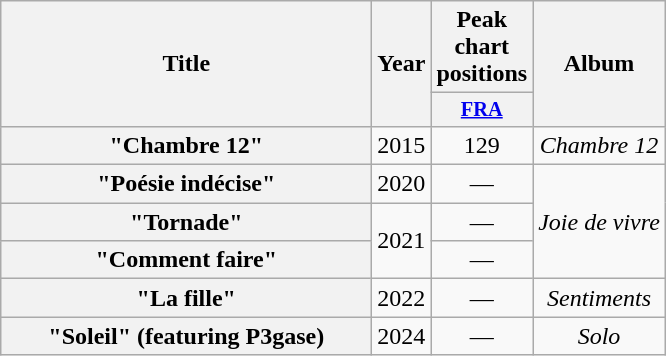<table class="wikitable plainrowheaders" style="text-align:center;" border="1">
<tr>
<th scope="col" rowspan="2" style="width:15em;">Title</th>
<th scope="col" rowspan="2" style="width:1em;">Year</th>
<th scope="col" colspan="1">Peak chart positions</th>
<th scope="col" rowspan="2">Album</th>
</tr>
<tr>
<th scope="col" style="width:3em;font-size:85%;"><a href='#'>FRA</a><br></th>
</tr>
<tr>
<th scope="row">"Chambre 12"</th>
<td>2015</td>
<td>129</td>
<td><em>Chambre 12</em></td>
</tr>
<tr>
<th scope="row">"Poésie indécise"</th>
<td>2020</td>
<td>—</td>
<td rowspan="3"><em>Joie de vivre</em></td>
</tr>
<tr>
<th scope="row">"Tornade"</th>
<td rowspan="2">2021</td>
<td>—</td>
</tr>
<tr>
<th scope="row">"Comment faire"</th>
<td>—</td>
</tr>
<tr>
<th scope="row">"La fille"</th>
<td>2022</td>
<td>—</td>
<td><em>Sentiments</em></td>
</tr>
<tr>
<th scope="row">"Soleil" (featuring P3gase)</th>
<td>2024</td>
<td>—</td>
<td><em>Solo</em></td>
</tr>
</table>
